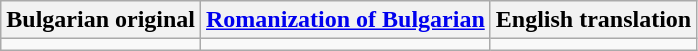<table class="wikitable">
<tr>
<th>Bulgarian original</th>
<th><a href='#'>Romanization of Bulgarian</a></th>
<th>English translation</th>
</tr>
<tr style="vertical-align:top;white-space:nowrap;">
<td></td>
<td></td>
<td></td>
</tr>
</table>
